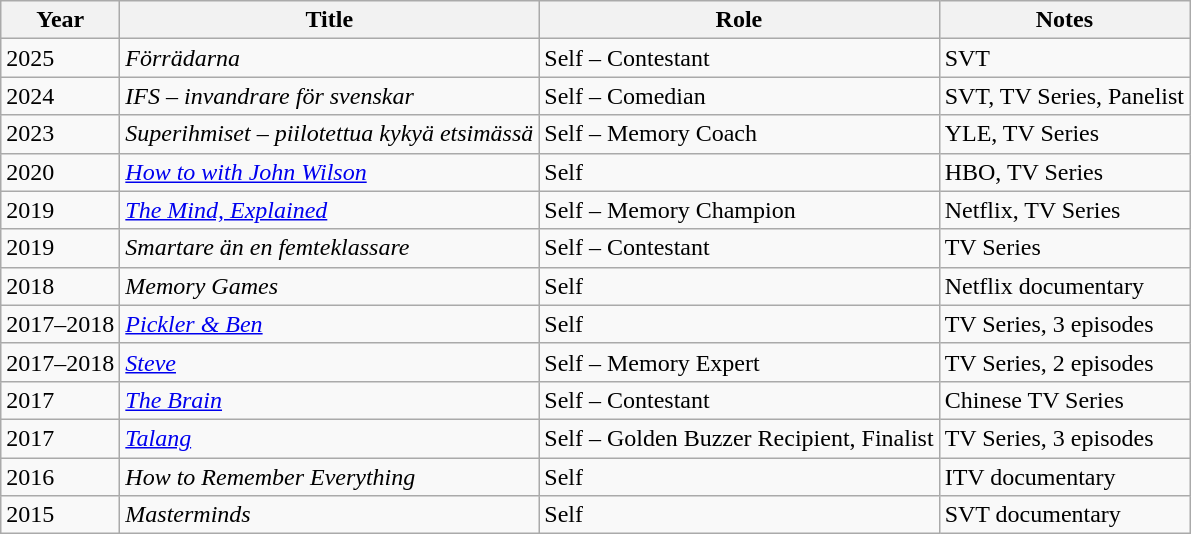<table class="wikitable">
<tr>
<th>Year</th>
<th>Title</th>
<th>Role</th>
<th>Notes</th>
</tr>
<tr>
<td>2025</td>
<td><em>Förrädarna</em></td>
<td>Self – Contestant</td>
<td>SVT</td>
</tr>
<tr>
<td>2024</td>
<td><em>IFS – invandrare för svenskar</em></td>
<td>Self – Comedian</td>
<td>SVT, TV Series, Panelist</td>
</tr>
<tr>
<td>2023</td>
<td><em>Superihmiset – piilotettua kykyä etsimässä</em></td>
<td>Self – Memory Coach</td>
<td>YLE, TV Series</td>
</tr>
<tr>
<td>2020</td>
<td><em><a href='#'>How to with John Wilson</a></em></td>
<td>Self</td>
<td>HBO, TV Series</td>
</tr>
<tr>
<td>2019</td>
<td><em><a href='#'>The Mind, Explained</a></em></td>
<td>Self – Memory Champion</td>
<td>Netflix, TV Series</td>
</tr>
<tr>
<td>2019</td>
<td><em>Smartare än en femteklassare</em></td>
<td>Self – Contestant</td>
<td>TV Series</td>
</tr>
<tr>
<td>2018</td>
<td><em>Memory Games</em></td>
<td>Self</td>
<td>Netflix documentary</td>
</tr>
<tr>
<td>2017–2018</td>
<td><em><a href='#'>Pickler & Ben</a></em></td>
<td>Self</td>
<td>TV Series, 3 episodes</td>
</tr>
<tr>
<td>2017–2018</td>
<td><em><a href='#'>Steve</a></em></td>
<td>Self – Memory Expert</td>
<td>TV Series, 2 episodes</td>
</tr>
<tr>
<td>2017</td>
<td><em><a href='#'>The Brain</a></em></td>
<td>Self – Contestant</td>
<td>Chinese TV Series</td>
</tr>
<tr>
<td>2017</td>
<td><em><a href='#'>Talang</a></em></td>
<td>Self – Golden Buzzer Recipient, Finalist</td>
<td>TV Series, 3 episodes</td>
</tr>
<tr>
<td>2016</td>
<td><em>How to Remember Everything</em></td>
<td>Self</td>
<td>ITV documentary</td>
</tr>
<tr>
<td>2015</td>
<td><em>Masterminds</em></td>
<td>Self</td>
<td>SVT documentary</td>
</tr>
</table>
